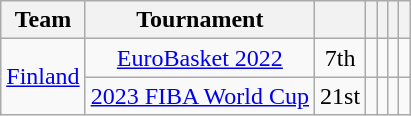<table class="wikitable" style=" text-align:center;">
<tr>
<th>Team</th>
<th>Tournament</th>
<th></th>
<th></th>
<th></th>
<th></th>
<th></th>
</tr>
<tr>
<td rowspan=2><a href='#'>Finland</a></td>
<td><a href='#'>EuroBasket 2022</a></td>
<td>7th</td>
<td></td>
<td></td>
<td></td>
<td></td>
</tr>
<tr>
<td><a href='#'>2023 FIBA World Cup</a></td>
<td>21st</td>
<td></td>
<td></td>
<td></td>
<td></td>
</tr>
</table>
